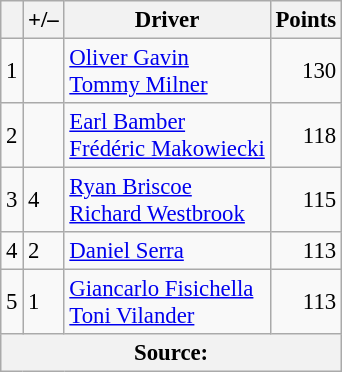<table class="wikitable" style="font-size: 95%;">
<tr>
<th scope="col"></th>
<th scope="col">+/–</th>
<th scope="col">Driver</th>
<th scope="col">Points</th>
</tr>
<tr>
<td align=center>1</td>
<td align="left"></td>
<td> <a href='#'>Oliver Gavin</a><br> <a href='#'>Tommy Milner</a></td>
<td align=right>130</td>
</tr>
<tr>
<td align=center>2</td>
<td align="left"></td>
<td> <a href='#'>Earl Bamber</a><br> <a href='#'>Frédéric Makowiecki</a></td>
<td align=right>118</td>
</tr>
<tr>
<td align=center>3</td>
<td align="left"> 4</td>
<td> <a href='#'>Ryan Briscoe</a><br> <a href='#'>Richard Westbrook</a></td>
<td align=right>115</td>
</tr>
<tr>
<td align=center>4</td>
<td align="left"> 2</td>
<td> <a href='#'>Daniel Serra</a></td>
<td align=right>113</td>
</tr>
<tr>
<td align=center>5</td>
<td align="left"> 1</td>
<td> <a href='#'>Giancarlo Fisichella</a><br> <a href='#'>Toni Vilander</a></td>
<td align=right>113</td>
</tr>
<tr>
<th colspan=5>Source:</th>
</tr>
</table>
